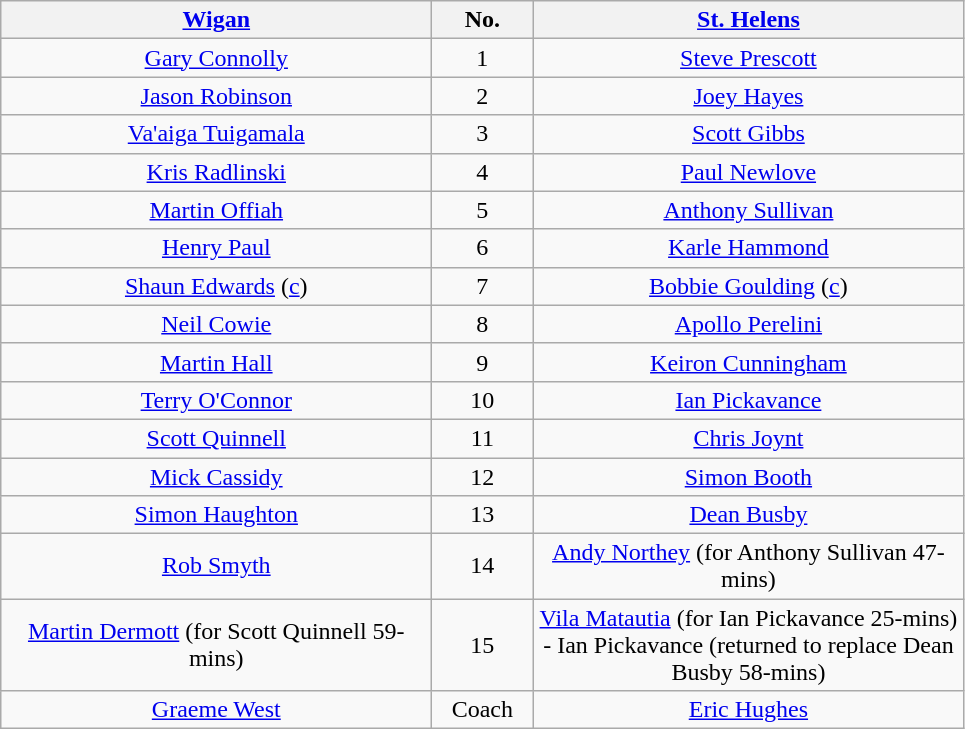<table class="wikitable" style="text-align:center;">
<tr>
<th width=280 abbr=winner><a href='#'>Wigan</a></th>
<th width=60 abbr="Number">No.</th>
<th width=280 abbr=runner-up><a href='#'>St. Helens</a></th>
</tr>
<tr>
<td><a href='#'>Gary Connolly</a></td>
<td>1</td>
<td><a href='#'>Steve Prescott</a></td>
</tr>
<tr>
<td><a href='#'>Jason Robinson</a></td>
<td>2</td>
<td><a href='#'>Joey Hayes</a></td>
</tr>
<tr>
<td><a href='#'>Va'aiga Tuigamala</a></td>
<td>3</td>
<td><a href='#'>Scott Gibbs</a></td>
</tr>
<tr>
<td><a href='#'>Kris Radlinski</a></td>
<td>4</td>
<td><a href='#'>Paul Newlove</a></td>
</tr>
<tr>
<td><a href='#'>Martin Offiah</a></td>
<td>5</td>
<td><a href='#'>Anthony Sullivan</a></td>
</tr>
<tr>
<td><a href='#'>Henry Paul</a></td>
<td>6</td>
<td><a href='#'>Karle Hammond</a></td>
</tr>
<tr>
<td><a href='#'>Shaun Edwards</a> (<a href='#'>c</a>)</td>
<td>7</td>
<td><a href='#'>Bobbie Goulding</a> (<a href='#'>c</a>)</td>
</tr>
<tr>
<td><a href='#'>Neil Cowie</a></td>
<td>8</td>
<td><a href='#'>Apollo Perelini</a></td>
</tr>
<tr>
<td><a href='#'>Martin Hall</a></td>
<td>9</td>
<td><a href='#'>Keiron Cunningham</a></td>
</tr>
<tr>
<td><a href='#'>Terry O'Connor</a></td>
<td>10</td>
<td><a href='#'>Ian Pickavance</a></td>
</tr>
<tr>
<td><a href='#'>Scott Quinnell</a></td>
<td>11</td>
<td><a href='#'>Chris Joynt</a></td>
</tr>
<tr>
<td><a href='#'>Mick Cassidy</a></td>
<td>12</td>
<td><a href='#'>Simon Booth</a></td>
</tr>
<tr>
<td><a href='#'>Simon Haughton</a></td>
<td>13</td>
<td><a href='#'>Dean Busby</a></td>
</tr>
<tr>
<td><a href='#'>Rob Smyth</a></td>
<td>14</td>
<td><a href='#'>Andy Northey</a> (for Anthony Sullivan 47-mins)</td>
</tr>
<tr>
<td><a href='#'>Martin Dermott</a> (for Scott Quinnell 59-mins)</td>
<td>15</td>
<td><a href='#'>Vila Matautia</a> (for Ian Pickavance 25-mins) - Ian Pickavance (returned to replace Dean Busby 58-mins)</td>
</tr>
<tr>
<td><a href='#'>Graeme West</a></td>
<td>Coach</td>
<td><a href='#'>Eric Hughes</a></td>
</tr>
</table>
